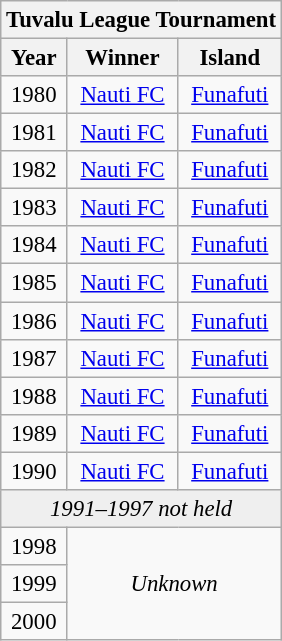<table class="wikitable" style="text-align: center; font-size:95%;">
<tr>
<th colspan=3>Tuvalu League Tournament</th>
</tr>
<tr>
<th>Year</th>
<th>Winner</th>
<th>Island</th>
</tr>
<tr>
<td>1980</td>
<td><a href='#'>Nauti FC</a></td>
<td><a href='#'>Funafuti</a></td>
</tr>
<tr>
<td>1981</td>
<td><a href='#'>Nauti FC</a></td>
<td><a href='#'>Funafuti</a></td>
</tr>
<tr>
<td>1982</td>
<td><a href='#'>Nauti FC</a></td>
<td><a href='#'>Funafuti</a></td>
</tr>
<tr>
<td>1983</td>
<td><a href='#'>Nauti FC</a></td>
<td><a href='#'>Funafuti</a></td>
</tr>
<tr>
<td>1984</td>
<td><a href='#'>Nauti FC</a></td>
<td><a href='#'>Funafuti</a></td>
</tr>
<tr>
<td>1985</td>
<td><a href='#'>Nauti FC</a></td>
<td><a href='#'>Funafuti</a></td>
</tr>
<tr>
<td>1986</td>
<td><a href='#'>Nauti FC</a></td>
<td><a href='#'>Funafuti</a></td>
</tr>
<tr>
<td>1987</td>
<td><a href='#'>Nauti FC</a></td>
<td><a href='#'>Funafuti</a></td>
</tr>
<tr>
<td>1988</td>
<td><a href='#'>Nauti FC</a></td>
<td><a href='#'>Funafuti</a></td>
</tr>
<tr>
<td>1989</td>
<td><a href='#'>Nauti FC</a></td>
<td><a href='#'>Funafuti</a></td>
</tr>
<tr>
<td>1990</td>
<td><a href='#'>Nauti FC</a></td>
<td><a href='#'>Funafuti</a></td>
</tr>
<tr>
<td colspan=3 style=background:#efefef align=center><em>1991–1997 not held</em></td>
</tr>
<tr>
<td>1998</td>
<td rowspan=3 colspan=2><em>Unknown</em></td>
</tr>
<tr>
<td>1999</td>
</tr>
<tr>
<td>2000</td>
</tr>
</table>
